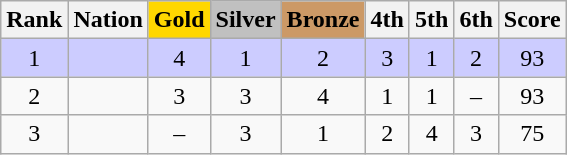<table class="wikitable sortable" style="text-align:center">
<tr>
<th>Rank</th>
<th>Nation</th>
<td bgcolor="gold"><strong>Gold</strong></td>
<td bgcolor="silver"><strong>Silver</strong></td>
<td bgcolor=cc9966><strong>Bronze</strong></td>
<th>4th</th>
<th>5th</th>
<th>6th</th>
<th>Score</th>
</tr>
<tr style="background-color:#ccccff">
<td>1</td>
<td align=left></td>
<td>4</td>
<td>1</td>
<td>2</td>
<td>3</td>
<td>1</td>
<td>2</td>
<td>93</td>
</tr>
<tr>
<td>2</td>
<td align=left></td>
<td>3</td>
<td>3</td>
<td>4</td>
<td>1</td>
<td>1</td>
<td>–</td>
<td>93</td>
</tr>
<tr>
<td>3</td>
<td align=left></td>
<td>–</td>
<td>3</td>
<td>1</td>
<td>2</td>
<td>4</td>
<td>3</td>
<td>75</td>
</tr>
</table>
